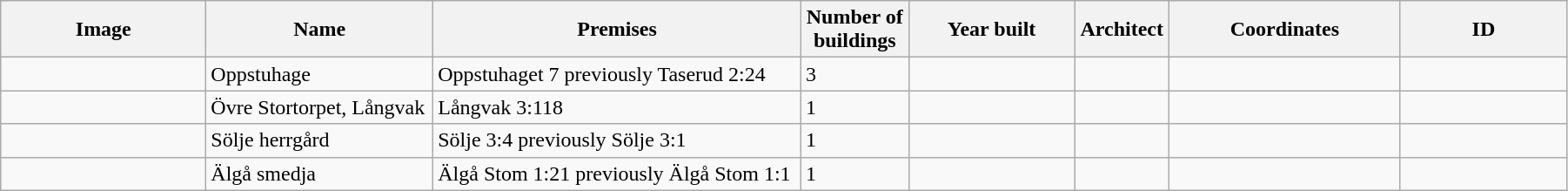<table class="wikitable" width="95%">
<tr>
<th width="150">Image</th>
<th>Name</th>
<th>Premises</th>
<th width="75">Number of<br>buildings</th>
<th width="120">Year built</th>
<th>Architect</th>
<th width="170">Coordinates</th>
<th width="120">ID</th>
</tr>
<tr>
<td></td>
<td>Oppstuhage</td>
<td>Oppstuhaget 7 previously Taserud 2:24</td>
<td>3</td>
<td></td>
<td></td>
<td></td>
<td></td>
</tr>
<tr>
<td></td>
<td>Övre Stortorpet, Långvak</td>
<td>Långvak 3:118</td>
<td>1</td>
<td></td>
<td></td>
<td></td>
<td></td>
</tr>
<tr>
<td></td>
<td>Sölje herrgård</td>
<td>Sölje 3:4 previously Sölje 3:1</td>
<td>1</td>
<td></td>
<td></td>
<td></td>
<td></td>
</tr>
<tr>
<td></td>
<td>Älgå smedja</td>
<td>Älgå Stom 1:21 previously Älgå Stom 1:1</td>
<td>1</td>
<td></td>
<td></td>
<td></td>
<td></td>
</tr>
</table>
